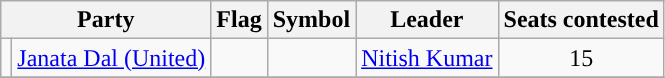<table class="wikitable" style="text-align:center;">
<tr>
<th colspan="2">Party</th>
<th>Flag</th>
<th>Symbol</th>
<th>Leader</th>
<th>Seats contested</th>
</tr>
<tr>
<td></td>
<td><a href='#'>Janata Dal (United)</a></td>
<td></td>
<td></td>
<td><a href='#'>Nitish Kumar</a></td>
<td>15</td>
</tr>
<tr>
</tr>
</table>
